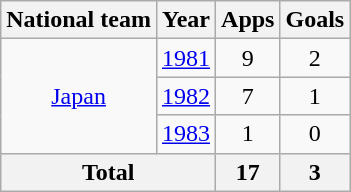<table class="wikitable" style="text-align:center">
<tr>
<th>National team</th>
<th>Year</th>
<th>Apps</th>
<th>Goals</th>
</tr>
<tr>
<td rowspan="3"><a href='#'>Japan</a></td>
<td><a href='#'>1981</a></td>
<td>9</td>
<td>2</td>
</tr>
<tr>
<td><a href='#'>1982</a></td>
<td>7</td>
<td>1</td>
</tr>
<tr>
<td><a href='#'>1983</a></td>
<td>1</td>
<td>0</td>
</tr>
<tr>
<th colspan="2">Total</th>
<th>17</th>
<th>3</th>
</tr>
</table>
